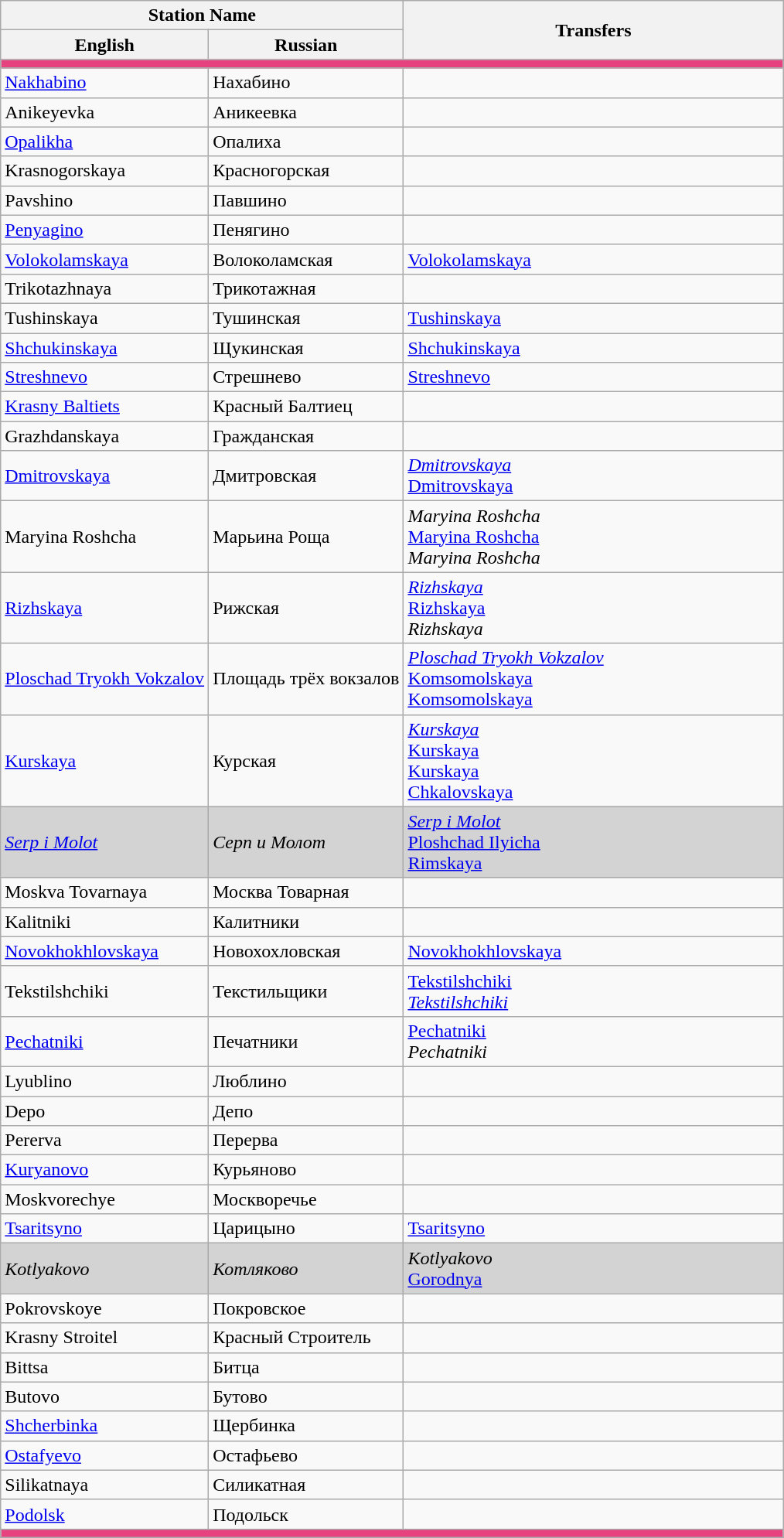<table class="wikitable">
<tr>
<th colspan="2" style="min-width: 165px;">Station Name</th>
<th rowspan="2" style="min-width: 320px;">Transfers</th>
</tr>
<tr>
<th>English</th>
<th>Russian</th>
</tr>
<tr style="background: #e74280; height: 2pt">
<td colspan="3"></td>
</tr>
<tr>
<td><a href='#'>Nakhabino</a></td>
<td>Нахабино</td>
<td></td>
</tr>
<tr>
<td>Anikeyevka</td>
<td>Аникеевка</td>
<td></td>
</tr>
<tr>
<td><a href='#'>Opalikha</a></td>
<td>Опалиха</td>
<td></td>
</tr>
<tr>
<td>Krasnogorskaya</td>
<td>Красногорская</td>
<td></td>
</tr>
<tr>
<td>Pavshino</td>
<td>Павшино</td>
<td></td>
</tr>
<tr>
<td><a href='#'>Penyagino</a></td>
<td>Пенягино</td>
<td></td>
</tr>
<tr>
<td><a href='#'>Volokolamskaya</a></td>
<td>Волоколамская</td>
<td> <a href='#'>Volokolamskaya</a></td>
</tr>
<tr>
<td>Trikotazhnaya</td>
<td>Трикотажная</td>
<td></td>
</tr>
<tr>
<td>Tushinskaya</td>
<td>Тушинская</td>
<td> <a href='#'>Tushinskaya</a></td>
</tr>
<tr>
<td><a href='#'>Shchukinskaya</a></td>
<td>Щукинская</td>
<td> <a href='#'>Shchukinskaya</a></td>
</tr>
<tr>
<td><a href='#'>Streshnevo</a></td>
<td>Стрешнево</td>
<td> <a href='#'>Streshnevo</a></td>
</tr>
<tr>
<td><a href='#'>Krasny Baltiets</a></td>
<td>Красный Балтиец</td>
<td></td>
</tr>
<tr>
<td>Grazhdanskaya</td>
<td>Гражданская</td>
<td></td>
</tr>
<tr>
<td><a href='#'>Dmitrovskaya</a></td>
<td>Дмитровская</td>
<td> <em><a href='#'>Dmitrovskaya</a></em> <br>  <a href='#'>Dmitrovskaya</a></td>
</tr>
<tr>
<td>Maryina Roshcha</td>
<td>Марьина Роща</td>
<td> <em>Maryina Roshcha</em> <br>  <a href='#'>Maryina Roshcha</a> <br>  <em>Maryina Roshcha</em></td>
</tr>
<tr>
<td><a href='#'>Rizhskaya</a></td>
<td>Рижская</td>
<td>  <em><a href='#'>Rizhskaya</a></em> <br>  <a href='#'>Rizhskaya</a> <br>  <em>Rizhskaya</em></td>
</tr>
<tr>
<td><a href='#'>Ploschad Tryokh Vokzalov</a></td>
<td>Площадь трёх вокзалов</td>
<td> <em><a href='#'>Ploschad Tryokh Vokzalov</a></em> <br>   <a href='#'>Komsomolskaya</a> <br>  <a href='#'>Komsomolskaya</a></td>
</tr>
<tr>
<td><a href='#'>Kurskaya</a></td>
<td>Курская</td>
<td> <em><a href='#'>Kurskaya</a></em> <br>  <a href='#'>Kurskaya</a> <br>  <a href='#'>Kurskaya</a> <br>  <a href='#'>Chkalovskaya</a></td>
</tr>
<tr bgcolor="lightgrey">
<td><em><a href='#'>Serp i Molot</a></em></td>
<td><em>Серп и Молот</em></td>
<td> <em><a href='#'>Serp i Molot</a></em> <br>  <a href='#'>Ploshchad Ilyicha</a> <br>  <a href='#'>Rimskaya</a></td>
</tr>
<tr>
<td>Moskva Tovarnaya</td>
<td>Москва Товарная</td>
<td></td>
</tr>
<tr>
<td>Kalitniki</td>
<td>Калитники</td>
<td></td>
</tr>
<tr>
<td><a href='#'>Novokhokhlovskaya</a></td>
<td>Новохохловская</td>
<td> <a href='#'>Novokhokhlovskaya</a></td>
</tr>
<tr>
<td>Tekstilshchiki</td>
<td>Текстильщики</td>
<td> <a href='#'>Tekstilshchiki</a> <br>  <em><a href='#'>Tekstilshchiki</a></em></td>
</tr>
<tr>
<td><a href='#'>Pechatniki</a></td>
<td>Печатники</td>
<td> <a href='#'>Pechatniki</a> <br>  <em>Pechatniki</em></td>
</tr>
<tr>
<td>Lyublino</td>
<td>Люблино</td>
<td></td>
</tr>
<tr>
<td>Depo</td>
<td>Депо</td>
<td></td>
</tr>
<tr>
<td>Pererva</td>
<td>Перерва</td>
<td></td>
</tr>
<tr>
<td><a href='#'>Kuryanovo</a></td>
<td>Курьяново</td>
<td></td>
</tr>
<tr>
<td>Moskvorechye</td>
<td>Москворечье</td>
<td></td>
</tr>
<tr>
<td><a href='#'>Tsaritsyno</a></td>
<td>Царицыно</td>
<td> <a href='#'>Tsaritsyno</a></td>
</tr>
<tr bgcolor="lightgrey">
<td><em>Kotlyakovo</em></td>
<td><em>Котляково</em></td>
<td> <em>Kotlyakovo</em> <br>  <a href='#'>Gorodnya</a></td>
</tr>
<tr>
<td>Pokrovskoye</td>
<td>Покровское</td>
<td></td>
</tr>
<tr>
<td>Krasny Stroitel</td>
<td>Красный Строитель</td>
<td></td>
</tr>
<tr>
<td>Bittsa</td>
<td>Битца</td>
<td></td>
</tr>
<tr>
<td>Butovo</td>
<td>Бутово</td>
<td></td>
</tr>
<tr>
<td><a href='#'>Shcherbinka</a></td>
<td>Щербинка</td>
<td></td>
</tr>
<tr>
<td><a href='#'>Ostafyevo</a></td>
<td>Остафьево</td>
<td></td>
</tr>
<tr>
<td>Silikatnaya</td>
<td>Силикатная</td>
<td></td>
</tr>
<tr>
<td><a href='#'>Podolsk</a></td>
<td>Подольск</td>
<td></td>
</tr>
<tr style="background: #e74280; height: 2pt">
<td colspan="3"></td>
</tr>
</table>
